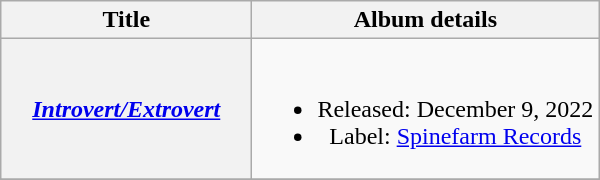<table class="wikitable plainrowheaders" style="text-align:center;">
<tr>
<th scope="col" style="width:10em;">Title</th>
<th scope="col" style="width:14em;">Album details</th>
</tr>
<tr>
<th scope="row"><em><a href='#'>Introvert/Extrovert</a></em></th>
<td><br><ul><li>Released: December 9, 2022</li><li>Label: <a href='#'>Spinefarm Records</a></li></ul></td>
</tr>
<tr>
</tr>
</table>
